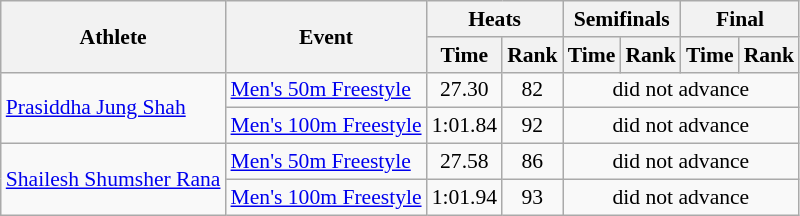<table class=wikitable style="font-size:90%">
<tr>
<th rowspan="2">Athlete</th>
<th rowspan="2">Event</th>
<th colspan="2">Heats</th>
<th colspan="2">Semifinals</th>
<th colspan="2">Final</th>
</tr>
<tr>
<th>Time</th>
<th>Rank</th>
<th>Time</th>
<th>Rank</th>
<th>Time</th>
<th>Rank</th>
</tr>
<tr>
<td rowspan="2"><a href='#'>Prasiddha Jung Shah</a></td>
<td><a href='#'>Men's 50m Freestyle</a></td>
<td align=center>27.30</td>
<td align=center>82</td>
<td align=center colspan=4>did not advance</td>
</tr>
<tr>
<td><a href='#'>Men's 100m Freestyle</a></td>
<td align=center>1:01.84</td>
<td align=center>92</td>
<td align=center colspan=4>did not advance</td>
</tr>
<tr>
<td rowspan="2"><a href='#'>Shailesh Shumsher Rana</a></td>
<td><a href='#'>Men's 50m Freestyle</a></td>
<td align=center>27.58</td>
<td align=center>86</td>
<td align=center colspan=4>did not advance</td>
</tr>
<tr>
<td><a href='#'>Men's 100m Freestyle</a></td>
<td align=center>1:01.94</td>
<td align=center>93</td>
<td align=center colspan=4>did not advance</td>
</tr>
</table>
